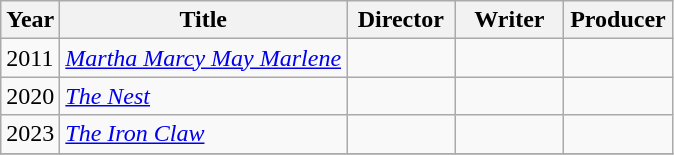<table class="wikitable">
<tr>
<th>Year</th>
<th>Title</th>
<th width=65>Director</th>
<th width=65>Writer</th>
<th width=65>Producer</th>
</tr>
<tr>
<td>2011</td>
<td><em><a href='#'>Martha Marcy May Marlene</a></em></td>
<td></td>
<td></td>
<td></td>
</tr>
<tr>
<td>2020</td>
<td><em><a href='#'>The Nest</a></em></td>
<td></td>
<td></td>
<td></td>
</tr>
<tr>
<td>2023</td>
<td><em><a href='#'>The Iron Claw</a></em></td>
<td></td>
<td></td>
<td></td>
</tr>
<tr>
</tr>
</table>
